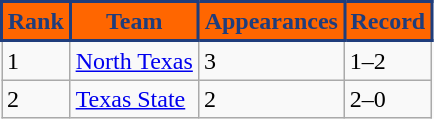<table class = "wikitable">
<tr>
<th style="background:#FF6600; color:#1F3D7C; border: 2px solid #1F3D7C;">Rank</th>
<th style="background:#FF6600; color:#1F3D7C; border: 2px solid #1F3D7C;">Team</th>
<th style="background:#FF6600; color:#1F3D7C; border: 2px solid #1F3D7C;">Appearances</th>
<th style="background:#FF6600; color:#1F3D7C; border: 2px solid #1F3D7C;">Record</th>
</tr>
<tr>
<td>1</td>
<td><a href='#'>North Texas</a></td>
<td>3</td>
<td>1–2</td>
</tr>
<tr>
<td>2</td>
<td><a href='#'>Texas State</a></td>
<td>2</td>
<td>2–0</td>
</tr>
</table>
